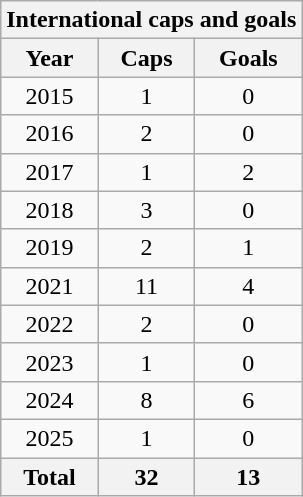<table class="wikitable sortable" style="text-align:center">
<tr>
<th colspan="3">International caps and goals</th>
</tr>
<tr>
<th>Year</th>
<th>Caps</th>
<th>Goals</th>
</tr>
<tr>
<td>2015</td>
<td>1</td>
<td>0</td>
</tr>
<tr>
<td>2016</td>
<td>2</td>
<td>0</td>
</tr>
<tr>
<td>2017</td>
<td>1</td>
<td>2</td>
</tr>
<tr>
<td>2018</td>
<td>3</td>
<td>0</td>
</tr>
<tr>
<td>2019</td>
<td>2</td>
<td>1</td>
</tr>
<tr>
<td>2021</td>
<td>11</td>
<td>4</td>
</tr>
<tr>
<td>2022</td>
<td>2</td>
<td>0</td>
</tr>
<tr>
<td>2023</td>
<td>1</td>
<td>0</td>
</tr>
<tr>
<td>2024</td>
<td>8</td>
<td>6</td>
</tr>
<tr>
<td>2025</td>
<td>1</td>
<td>0</td>
</tr>
<tr>
<th>Total</th>
<th>32</th>
<th>13</th>
</tr>
</table>
